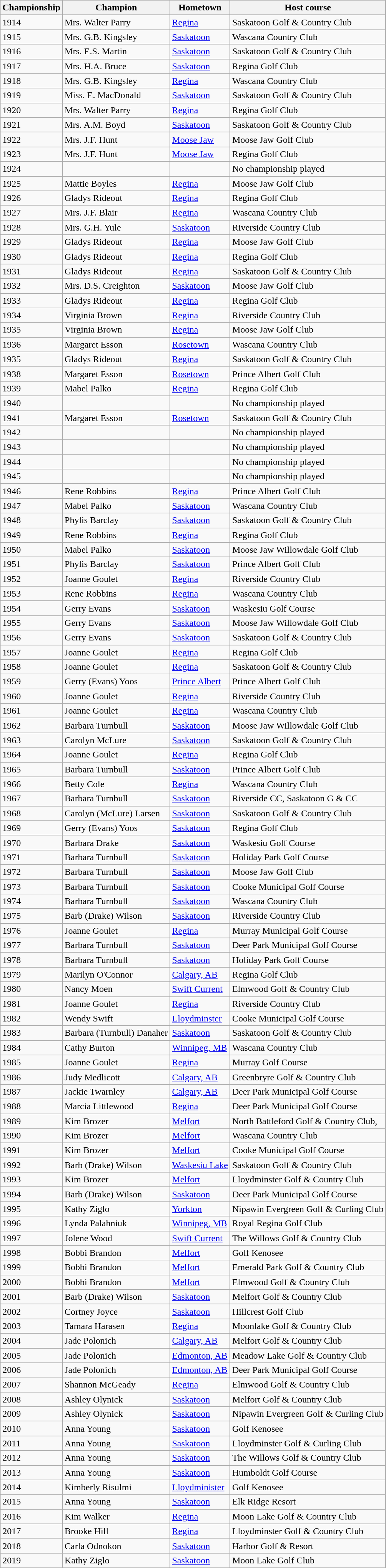<table class="wikitable">
<tr>
<th>Championship</th>
<th>Champion</th>
<th>Hometown</th>
<th>Host course</th>
</tr>
<tr>
<td>1914</td>
<td>Mrs. Walter Parry</td>
<td><a href='#'>Regina</a></td>
<td>Saskatoon Golf & Country Club</td>
</tr>
<tr>
<td>1915</td>
<td>Mrs. G.B. Kingsley</td>
<td><a href='#'>Saskatoon</a></td>
<td>Wascana Country Club</td>
</tr>
<tr>
<td>1916</td>
<td>Mrs. E.S. Martin</td>
<td><a href='#'>Saskatoon</a></td>
<td>Saskatoon Golf & Country Club</td>
</tr>
<tr>
<td>1917</td>
<td>Mrs. H.A. Bruce</td>
<td><a href='#'>Saskatoon</a></td>
<td>Regina Golf Club</td>
</tr>
<tr>
<td>1918</td>
<td>Mrs. G.B. Kingsley</td>
<td><a href='#'>Regina</a></td>
<td>Wascana Country Club</td>
</tr>
<tr>
<td>1919</td>
<td>Miss. E. MacDonald</td>
<td><a href='#'>Saskatoon</a></td>
<td>Saskatoon Golf & Country Club</td>
</tr>
<tr>
<td>1920</td>
<td>Mrs. Walter Parry</td>
<td><a href='#'>Regina</a></td>
<td>Regina Golf Club</td>
</tr>
<tr>
<td>1921</td>
<td>Mrs. A.M. Boyd</td>
<td><a href='#'>Saskatoon</a></td>
<td>Saskatoon Golf & Country Club</td>
</tr>
<tr>
<td>1922</td>
<td>Mrs. J.F. Hunt</td>
<td><a href='#'>Moose Jaw</a></td>
<td>Moose Jaw Golf Club</td>
</tr>
<tr>
<td>1923</td>
<td>Mrs. J.F. Hunt</td>
<td><a href='#'>Moose Jaw</a></td>
<td>Regina Golf Club</td>
</tr>
<tr>
<td>1924</td>
<td></td>
<td></td>
<td>No championship played</td>
</tr>
<tr>
<td>1925</td>
<td>Mattie Boyles</td>
<td><a href='#'>Regina</a></td>
<td>Moose Jaw Golf Club</td>
</tr>
<tr>
<td>1926</td>
<td>Gladys Rideout</td>
<td><a href='#'>Regina</a></td>
<td>Regina Golf Club</td>
</tr>
<tr>
<td>1927</td>
<td>Mrs. J.F. Blair</td>
<td><a href='#'>Regina</a></td>
<td>Wascana Country Club</td>
</tr>
<tr>
<td>1928</td>
<td>Mrs. G.H. Yule</td>
<td><a href='#'>Saskatoon</a></td>
<td>Riverside Country Club</td>
</tr>
<tr>
<td>1929</td>
<td>Gladys Rideout</td>
<td><a href='#'>Regina</a></td>
<td>Moose Jaw Golf Club</td>
</tr>
<tr>
<td>1930</td>
<td>Gladys Rideout</td>
<td><a href='#'>Regina</a></td>
<td>Regina Golf Club</td>
</tr>
<tr>
<td>1931</td>
<td>Gladys Rideout</td>
<td><a href='#'>Regina</a></td>
<td>Saskatoon Golf & Country Club</td>
</tr>
<tr>
<td>1932</td>
<td>Mrs. D.S. Creighton</td>
<td><a href='#'>Saskatoon</a></td>
<td>Moose Jaw Golf Club</td>
</tr>
<tr>
<td>1933</td>
<td>Gladys Rideout</td>
<td><a href='#'>Regina</a></td>
<td>Regina Golf Club</td>
</tr>
<tr>
<td>1934</td>
<td>Virginia Brown</td>
<td><a href='#'>Regina</a></td>
<td>Riverside Country Club</td>
</tr>
<tr>
<td>1935</td>
<td>Virginia Brown</td>
<td><a href='#'>Regina</a></td>
<td>Moose Jaw Golf Club</td>
</tr>
<tr>
<td>1936</td>
<td>Margaret Esson</td>
<td><a href='#'>Rosetown</a></td>
<td>Wascana Country Club</td>
</tr>
<tr>
<td>1935</td>
<td>Gladys Rideout</td>
<td><a href='#'>Regina</a></td>
<td>Saskatoon Golf & Country Club</td>
</tr>
<tr>
<td>1938</td>
<td>Margaret Esson</td>
<td><a href='#'>Rosetown</a></td>
<td>Prince Albert Golf Club</td>
</tr>
<tr>
<td>1939</td>
<td>Mabel Palko</td>
<td><a href='#'>Regina</a></td>
<td>Regina Golf Club</td>
</tr>
<tr>
<td>1940</td>
<td></td>
<td></td>
<td>No championship played</td>
</tr>
<tr>
<td>1941</td>
<td>Margaret Esson</td>
<td><a href='#'>Rosetown</a></td>
<td>Saskatoon Golf & Country Club</td>
</tr>
<tr>
<td>1942</td>
<td></td>
<td></td>
<td>No championship played</td>
</tr>
<tr>
<td>1943</td>
<td></td>
<td></td>
<td>No championship played</td>
</tr>
<tr>
<td>1944</td>
<td></td>
<td></td>
<td>No championship played</td>
</tr>
<tr>
<td>1945</td>
<td></td>
<td></td>
<td>No championship played</td>
</tr>
<tr>
<td>1946</td>
<td>Rene Robbins</td>
<td><a href='#'>Regina</a></td>
<td>Prince Albert Golf Club</td>
</tr>
<tr>
<td>1947</td>
<td>Mabel Palko</td>
<td><a href='#'>Saskatoon</a></td>
<td>Wascana Country Club</td>
</tr>
<tr>
<td>1948</td>
<td>Phylis Barclay</td>
<td><a href='#'>Saskatoon</a></td>
<td>Saskatoon Golf & Country Club</td>
</tr>
<tr>
<td>1949</td>
<td>Rene Robbins</td>
<td><a href='#'>Regina</a></td>
<td>Regina Golf Club</td>
</tr>
<tr>
<td>1950</td>
<td>Mabel Palko</td>
<td><a href='#'>Saskatoon</a></td>
<td>Moose Jaw Willowdale Golf Club</td>
</tr>
<tr>
<td>1951</td>
<td>Phylis Barclay</td>
<td><a href='#'>Saskatoon</a></td>
<td>Prince Albert Golf Club</td>
</tr>
<tr>
<td>1952</td>
<td>Joanne Goulet</td>
<td><a href='#'>Regina</a></td>
<td>Riverside Country Club</td>
</tr>
<tr>
<td>1953</td>
<td>Rene Robbins</td>
<td><a href='#'>Regina</a></td>
<td>Wascana Country Club</td>
</tr>
<tr>
<td>1954</td>
<td>Gerry Evans</td>
<td><a href='#'>Saskatoon</a></td>
<td>Waskesiu Golf Course</td>
</tr>
<tr>
<td>1955</td>
<td>Gerry Evans</td>
<td><a href='#'>Saskatoon</a></td>
<td>Moose Jaw Willowdale Golf Club</td>
</tr>
<tr>
<td>1956</td>
<td>Gerry Evans</td>
<td><a href='#'>Saskatoon</a></td>
<td>Saskatoon Golf & Country Club</td>
</tr>
<tr>
<td>1957</td>
<td>Joanne Goulet</td>
<td><a href='#'>Regina</a></td>
<td>Regina Golf Club</td>
</tr>
<tr>
<td>1958</td>
<td>Joanne Goulet</td>
<td><a href='#'>Regina</a></td>
<td>Saskatoon Golf & Country Club</td>
</tr>
<tr>
<td>1959</td>
<td>Gerry (Evans) Yoos</td>
<td><a href='#'>Prince Albert</a></td>
<td>Prince Albert Golf Club</td>
</tr>
<tr>
<td>1960</td>
<td>Joanne Goulet</td>
<td><a href='#'>Regina</a></td>
<td>Riverside Country Club</td>
</tr>
<tr>
<td>1961</td>
<td>Joanne Goulet</td>
<td><a href='#'>Regina</a></td>
<td>Wascana Country Club</td>
</tr>
<tr>
<td>1962</td>
<td>Barbara Turnbull</td>
<td><a href='#'>Saskatoon</a></td>
<td>Moose Jaw Willowdale Golf Club</td>
</tr>
<tr>
<td>1963</td>
<td>Carolyn McLure</td>
<td><a href='#'>Saskatoon</a></td>
<td>Saskatoon Golf & Country Club</td>
</tr>
<tr>
<td>1964</td>
<td>Joanne Goulet</td>
<td><a href='#'>Regina</a></td>
<td>Regina Golf Club</td>
</tr>
<tr>
<td>1965</td>
<td>Barbara Turnbull</td>
<td><a href='#'>Saskatoon</a></td>
<td>Prince Albert Golf Club</td>
</tr>
<tr>
<td>1966</td>
<td>Betty Cole</td>
<td><a href='#'>Regina</a></td>
<td>Wascana Country Club</td>
</tr>
<tr>
<td>1967</td>
<td>Barbara Turnbull</td>
<td><a href='#'>Saskatoon</a></td>
<td>Riverside CC, Saskatoon G & CC</td>
</tr>
<tr>
<td>1968</td>
<td>Carolyn (McLure) Larsen</td>
<td><a href='#'>Saskatoon</a></td>
<td>Saskatoon Golf & Country Club</td>
</tr>
<tr>
<td>1969</td>
<td>Gerry (Evans) Yoos</td>
<td><a href='#'>Saskatoon</a></td>
<td>Regina Golf Club</td>
</tr>
<tr>
<td>1970</td>
<td>Barbara Drake</td>
<td><a href='#'>Saskatoon</a></td>
<td>Waskesiu Golf Course</td>
</tr>
<tr>
<td>1971</td>
<td>Barbara Turnbull</td>
<td><a href='#'>Saskatoon</a></td>
<td>Holiday Park Golf Course</td>
</tr>
<tr>
<td>1972</td>
<td>Barbara Turnbull</td>
<td><a href='#'>Saskatoon</a></td>
<td>Moose Jaw Golf Club</td>
</tr>
<tr>
<td>1973</td>
<td>Barbara Turnbull</td>
<td><a href='#'>Saskatoon</a></td>
<td>Cooke Municipal Golf Course</td>
</tr>
<tr>
<td>1974</td>
<td>Barbara Turnbull</td>
<td><a href='#'>Saskatoon</a></td>
<td>Wascana Country Club</td>
</tr>
<tr>
<td>1975</td>
<td>Barb (Drake) Wilson</td>
<td><a href='#'>Saskatoon</a></td>
<td>Riverside Country Club</td>
</tr>
<tr>
<td>1976</td>
<td>Joanne Goulet</td>
<td><a href='#'>Regina</a></td>
<td>Murray Municipal Golf Course</td>
</tr>
<tr>
<td>1977</td>
<td>Barbara Turnbull</td>
<td><a href='#'>Saskatoon</a></td>
<td>Deer Park Municipal Golf Course</td>
</tr>
<tr>
<td>1978</td>
<td>Barbara Turnbull</td>
<td><a href='#'>Saskatoon</a></td>
<td>Holiday Park Golf Course</td>
</tr>
<tr>
<td>1979</td>
<td>Marilyn O'Connor</td>
<td><a href='#'>Calgary, AB</a></td>
<td>Regina Golf Club</td>
</tr>
<tr>
<td>1980</td>
<td>Nancy Moen</td>
<td><a href='#'>Swift Current</a></td>
<td>Elmwood Golf & Country Club</td>
</tr>
<tr>
<td>1981</td>
<td>Joanne Goulet</td>
<td><a href='#'>Regina</a></td>
<td>Riverside Country Club</td>
</tr>
<tr>
<td>1982</td>
<td>Wendy Swift</td>
<td><a href='#'>Lloydminster</a></td>
<td>Cooke Municipal Golf Course</td>
</tr>
<tr>
<td>1983</td>
<td>Barbara (Turnbull) Danaher</td>
<td><a href='#'>Saskatoon</a></td>
<td>Saskatoon Golf & Country Club</td>
</tr>
<tr>
<td>1984</td>
<td>Cathy Burton</td>
<td><a href='#'>Winnipeg, MB</a></td>
<td>Wascana Country Club</td>
</tr>
<tr>
<td>1985</td>
<td>Joanne Goulet</td>
<td><a href='#'>Regina</a></td>
<td>Murray Golf Course</td>
</tr>
<tr>
<td>1986</td>
<td>Judy Medlicott</td>
<td><a href='#'>Calgary, AB</a></td>
<td>Greenbryre Golf & Country Club</td>
</tr>
<tr>
<td>1987</td>
<td>Jackie Twarnley</td>
<td><a href='#'>Calgary, AB</a></td>
<td>Deer Park Municipal Golf Course</td>
</tr>
<tr>
<td>1988</td>
<td>Marcia Littlewood</td>
<td><a href='#'>Regina</a></td>
<td>Deer Park Municipal Golf Course</td>
</tr>
<tr>
<td>1989</td>
<td>Kim Brozer</td>
<td><a href='#'>Melfort</a></td>
<td>North Battleford Golf & Country Club,</td>
</tr>
<tr>
<td>1990</td>
<td>Kim Brozer</td>
<td><a href='#'>Melfort</a></td>
<td>Wascana Country Club</td>
</tr>
<tr>
<td>1991</td>
<td>Kim Brozer</td>
<td><a href='#'>Melfort</a></td>
<td>Cooke Municipal Golf Course</td>
</tr>
<tr>
<td>1992</td>
<td>Barb (Drake) Wilson</td>
<td><a href='#'>Waskesiu Lake</a></td>
<td>Saskatoon Golf & Country Club</td>
</tr>
<tr>
<td>1993</td>
<td>Kim Brozer</td>
<td><a href='#'>Melfort</a></td>
<td>Lloydminster Golf & Country Club</td>
</tr>
<tr>
<td>1994</td>
<td>Barb (Drake) Wilson</td>
<td><a href='#'>Saskatoon</a></td>
<td>Deer Park Municipal Golf Course</td>
</tr>
<tr>
<td>1995</td>
<td>Kathy Ziglo</td>
<td><a href='#'>Yorkton</a></td>
<td>Nipawin Evergreen Golf & Curling Club</td>
</tr>
<tr>
<td>1996</td>
<td>Lynda Palahniuk</td>
<td><a href='#'>Winnipeg, MB</a></td>
<td>Royal Regina Golf Club</td>
</tr>
<tr>
<td>1997</td>
<td>Jolene Wood</td>
<td><a href='#'>Swift Current</a></td>
<td>The Willows Golf & Country Club</td>
</tr>
<tr>
<td>1998</td>
<td>Bobbi Brandon</td>
<td><a href='#'>Melfort</a></td>
<td>Golf Kenosee</td>
</tr>
<tr>
<td>1999</td>
<td>Bobbi Brandon</td>
<td><a href='#'>Melfort</a></td>
<td>Emerald Park Golf & Country Club</td>
</tr>
<tr>
<td>2000</td>
<td>Bobbi Brandon</td>
<td><a href='#'>Melfort</a></td>
<td>Elmwood Golf & Country Club</td>
</tr>
<tr>
<td>2001</td>
<td>Barb (Drake) Wilson</td>
<td><a href='#'>Saskatoon</a></td>
<td>Melfort Golf & Country Club</td>
</tr>
<tr>
<td>2002</td>
<td>Cortney Joyce</td>
<td><a href='#'>Saskatoon</a></td>
<td>Hillcrest Golf Club</td>
</tr>
<tr>
<td>2003</td>
<td>Tamara Harasen</td>
<td><a href='#'>Regina</a></td>
<td>Moonlake Golf & Country Club</td>
</tr>
<tr>
<td>2004</td>
<td>Jade Polonich</td>
<td><a href='#'>Calgary, AB</a></td>
<td>Melfort Golf & Country Club</td>
</tr>
<tr>
<td>2005</td>
<td>Jade Polonich</td>
<td><a href='#'>Edmonton, AB</a></td>
<td>Meadow Lake Golf & Country Club</td>
</tr>
<tr>
<td>2006</td>
<td>Jade Polonich</td>
<td><a href='#'>Edmonton, AB</a></td>
<td>Deer Park Municipal Golf Course</td>
</tr>
<tr>
<td>2007</td>
<td>Shannon McGeady</td>
<td><a href='#'>Regina</a></td>
<td>Elmwood Golf & Country Club</td>
</tr>
<tr>
<td>2008</td>
<td>Ashley Olynick</td>
<td><a href='#'>Saskatoon</a></td>
<td>Melfort Golf & Country Club</td>
</tr>
<tr>
<td>2009</td>
<td>Ashley Olynick</td>
<td><a href='#'>Saskatoon</a></td>
<td>Nipawin Evergreen Golf & Curling Club</td>
</tr>
<tr>
<td>2010</td>
<td>Anna Young</td>
<td><a href='#'>Saskatoon</a></td>
<td>Golf Kenosee</td>
</tr>
<tr>
<td>2011</td>
<td>Anna Young</td>
<td><a href='#'>Saskatoon</a></td>
<td>Lloydminster Golf & Curling Club</td>
</tr>
<tr>
<td>2012</td>
<td>Anna Young</td>
<td><a href='#'>Saskatoon</a></td>
<td>The Willows Golf & Country Club</td>
</tr>
<tr>
<td>2013</td>
<td>Anna Young</td>
<td><a href='#'>Saskatoon</a></td>
<td>Humboldt Golf Course</td>
</tr>
<tr>
<td>2014</td>
<td>Kimberly Risulmi</td>
<td><a href='#'>Lloydminister</a></td>
<td>Golf Kenosee</td>
</tr>
<tr>
<td>2015</td>
<td>Anna Young</td>
<td><a href='#'>Saskatoon</a></td>
<td>Elk Ridge Resort</td>
</tr>
<tr>
<td>2016</td>
<td>Kim Walker</td>
<td><a href='#'>Regina</a></td>
<td>Moon Lake Golf & Country Club</td>
</tr>
<tr>
<td>2017</td>
<td>Brooke Hill</td>
<td><a href='#'>Regina</a></td>
<td>Lloydminster Golf & Country Club</td>
</tr>
<tr>
<td>2018</td>
<td>Carla Odnokon</td>
<td><a href='#'>Saskatoon</a></td>
<td>Harbor Golf & Resort</td>
</tr>
<tr>
<td>2019</td>
<td>Kathy Ziglo</td>
<td><a href='#'>Saskatoon</a></td>
<td>Moon Lake Golf Club</td>
</tr>
</table>
